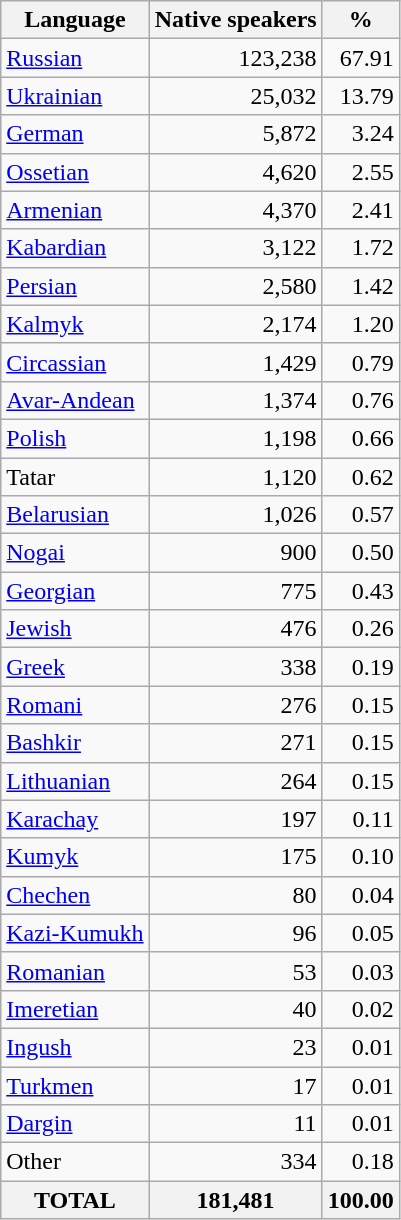<table class="wikitable sortable">
<tr>
<th>Language</th>
<th>Native speakers</th>
<th>%</th>
</tr>
<tr>
<td><a href='#'>Russian</a></td>
<td align="right">123,238</td>
<td align="right">67.91</td>
</tr>
<tr>
<td><a href='#'>Ukrainian</a></td>
<td align="right">25,032</td>
<td align="right">13.79</td>
</tr>
<tr>
<td><a href='#'>German</a></td>
<td align="right">5,872</td>
<td align="right">3.24</td>
</tr>
<tr>
<td><a href='#'>Ossetian</a></td>
<td align="right">4,620</td>
<td align="right">2.55</td>
</tr>
<tr>
<td><a href='#'>Armenian</a></td>
<td align="right">4,370</td>
<td align="right">2.41</td>
</tr>
<tr>
<td><a href='#'>Kabardian</a></td>
<td align="right">3,122</td>
<td align="right">1.72</td>
</tr>
<tr>
<td><a href='#'>Persian</a></td>
<td align="right">2,580</td>
<td align="right">1.42</td>
</tr>
<tr>
<td><a href='#'>Kalmyk</a></td>
<td align="right">2,174</td>
<td align="right">1.20</td>
</tr>
<tr>
<td><a href='#'>Circassian</a></td>
<td align="right">1,429</td>
<td align="right">0.79</td>
</tr>
<tr>
<td><a href='#'>Avar-Andean</a></td>
<td align="right">1,374</td>
<td align="right">0.76</td>
</tr>
<tr>
<td><a href='#'>Polish</a></td>
<td align="right">1,198</td>
<td align="right">0.66</td>
</tr>
<tr>
<td>Tatar</td>
<td align="right">1,120</td>
<td align="right">0.62</td>
</tr>
<tr>
<td><a href='#'>Belarusian</a></td>
<td align="right">1,026</td>
<td align="right">0.57</td>
</tr>
<tr>
<td><a href='#'>Nogai</a></td>
<td align="right">900</td>
<td align="right">0.50</td>
</tr>
<tr>
<td><a href='#'>Georgian</a></td>
<td align="right">775</td>
<td align="right">0.43</td>
</tr>
<tr>
<td><a href='#'>Jewish</a></td>
<td align="right">476</td>
<td align="right">0.26</td>
</tr>
<tr>
<td><a href='#'>Greek</a></td>
<td align="right">338</td>
<td align="right">0.19</td>
</tr>
<tr>
<td><a href='#'>Romani</a></td>
<td align="right">276</td>
<td align="right">0.15</td>
</tr>
<tr>
<td><a href='#'>Bashkir</a></td>
<td align="right">271</td>
<td align="right">0.15</td>
</tr>
<tr>
<td><a href='#'>Lithuanian</a></td>
<td align="right">264</td>
<td align="right">0.15</td>
</tr>
<tr>
<td><a href='#'>Karachay</a></td>
<td align="right">197</td>
<td align="right">0.11</td>
</tr>
<tr>
<td><a href='#'>Kumyk</a></td>
<td align="right">175</td>
<td align="right">0.10</td>
</tr>
<tr>
<td><a href='#'>Chechen</a></td>
<td align="right">80</td>
<td align="right">0.04</td>
</tr>
<tr>
<td><a href='#'>Kazi-Kumukh</a></td>
<td align="right">96</td>
<td align="right">0.05</td>
</tr>
<tr>
<td><a href='#'>Romanian</a></td>
<td align="right">53</td>
<td align="right">0.03</td>
</tr>
<tr>
<td><a href='#'>Imeretian</a></td>
<td align="right">40</td>
<td align="right">0.02</td>
</tr>
<tr>
<td><a href='#'>Ingush</a></td>
<td align="right">23</td>
<td align="right">0.01</td>
</tr>
<tr>
<td><a href='#'>Turkmen</a></td>
<td align="right">17</td>
<td align="right">0.01</td>
</tr>
<tr>
<td><a href='#'>Dargin</a></td>
<td align="right">11</td>
<td align="right">0.01</td>
</tr>
<tr>
<td>Other</td>
<td align="right">334</td>
<td align="right">0.18</td>
</tr>
<tr>
<th>TOTAL</th>
<th>181,481</th>
<th>100.00</th>
</tr>
</table>
